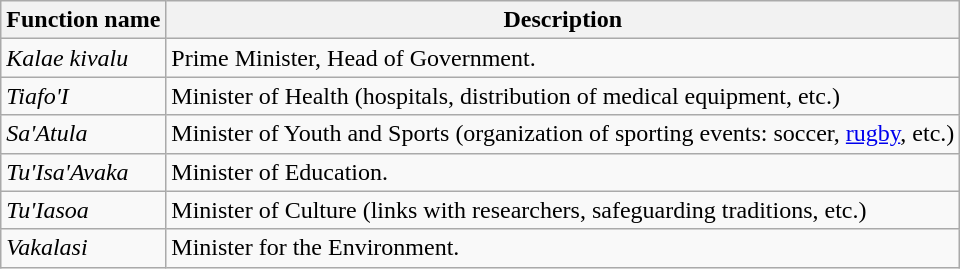<table class="wikitable">
<tr>
<th>Function name</th>
<th>Description</th>
</tr>
<tr>
<td><em>Kalae kivalu</em></td>
<td>Prime Minister, Head of Government.</td>
</tr>
<tr>
<td><em>Tiafo'I</em></td>
<td>Minister of Health (hospitals, distribution of medical equipment, etc.)</td>
</tr>
<tr>
<td><em>Sa'Atula</em></td>
<td>Minister of Youth and Sports (organization of sporting events: soccer, <a href='#'>rugby</a>, etc.)</td>
</tr>
<tr>
<td><em>Tu'Isa'Avaka</em></td>
<td>Minister of Education.</td>
</tr>
<tr>
<td><em>Tu'Iasoa</em></td>
<td>Minister of Culture (links with researchers, safeguarding traditions, etc.)</td>
</tr>
<tr>
<td><em>Vakalasi</em></td>
<td>Minister for the Environment.</td>
</tr>
</table>
